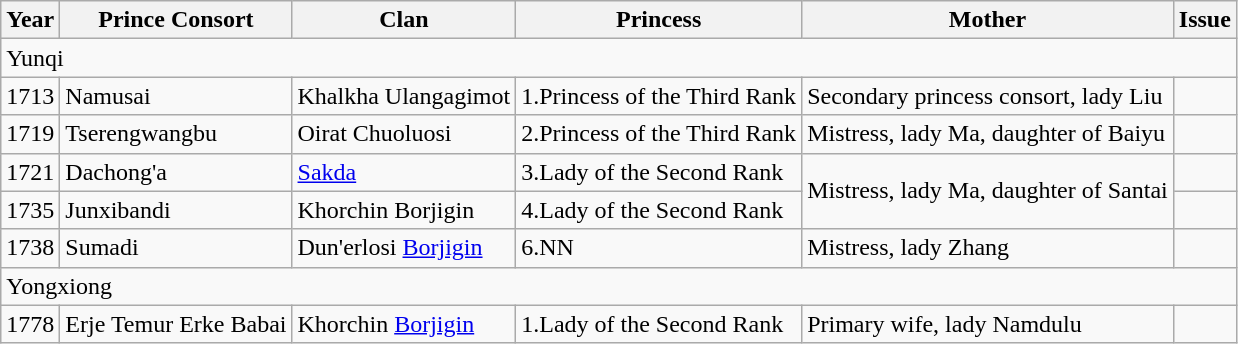<table class="wikitable">
<tr>
<th>Year</th>
<th>Prince Consort</th>
<th>Clan</th>
<th>Princess</th>
<th>Mother</th>
<th>Issue</th>
</tr>
<tr>
<td colspan="6">Yunqi</td>
</tr>
<tr>
<td>1713</td>
<td>Namusai</td>
<td>Khalkha Ulangagimot</td>
<td>1.Princess of the Third Rank</td>
<td>Secondary princess consort, lady Liu</td>
<td></td>
</tr>
<tr>
<td>1719</td>
<td>Tserengwangbu</td>
<td>Oirat Chuoluosi</td>
<td>2.Princess of the Third Rank</td>
<td>Mistress, lady Ma, daughter of Baiyu</td>
<td></td>
</tr>
<tr>
<td>1721</td>
<td>Dachong'a</td>
<td><a href='#'>Sakda</a></td>
<td>3.Lady of the Second Rank</td>
<td rowspan="2">Mistress, lady Ma, daughter of Santai</td>
<td></td>
</tr>
<tr>
<td>1735</td>
<td>Junxibandi</td>
<td>Khorchin Borjigin</td>
<td>4.Lady of the Second Rank</td>
<td></td>
</tr>
<tr>
<td>1738</td>
<td>Sumadi</td>
<td>Dun'erlosi <a href='#'>Borjigin</a></td>
<td>6.NN</td>
<td>Mistress, lady Zhang</td>
<td></td>
</tr>
<tr>
<td colspan="6">Yongxiong</td>
</tr>
<tr>
<td>1778</td>
<td>Erje Temur Erke Babai</td>
<td>Khorchin <a href='#'>Borjigin</a></td>
<td>1.Lady of the Second Rank</td>
<td>Primary wife, lady Namdulu</td>
<td></td>
</tr>
</table>
